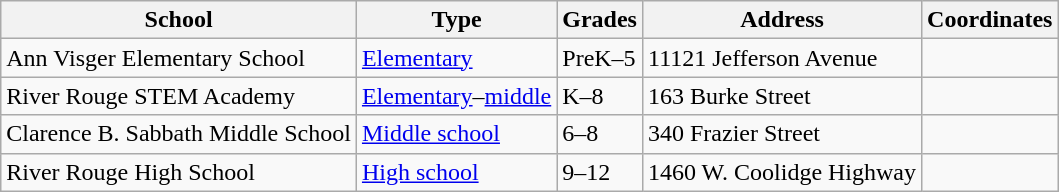<table class="wikitable">
<tr>
<th>School</th>
<th>Type</th>
<th>Grades</th>
<th>Address</th>
<th>Coordinates</th>
</tr>
<tr>
<td>Ann Visger Elementary School</td>
<td><a href='#'>Elementary</a></td>
<td>PreK–5</td>
<td>11121 Jefferson Avenue</td>
<td></td>
</tr>
<tr>
<td>River Rouge STEM Academy</td>
<td><a href='#'>Elementary</a>–<a href='#'>middle</a></td>
<td>K–8</td>
<td>163 Burke Street</td>
<td></td>
</tr>
<tr>
<td>Clarence B. Sabbath Middle School</td>
<td><a href='#'>Middle school</a></td>
<td>6–8</td>
<td>340 Frazier Street</td>
<td></td>
</tr>
<tr>
<td>River Rouge High School</td>
<td><a href='#'>High school</a></td>
<td>9–12</td>
<td>1460 W. Coolidge Highway</td>
<td></td>
</tr>
</table>
